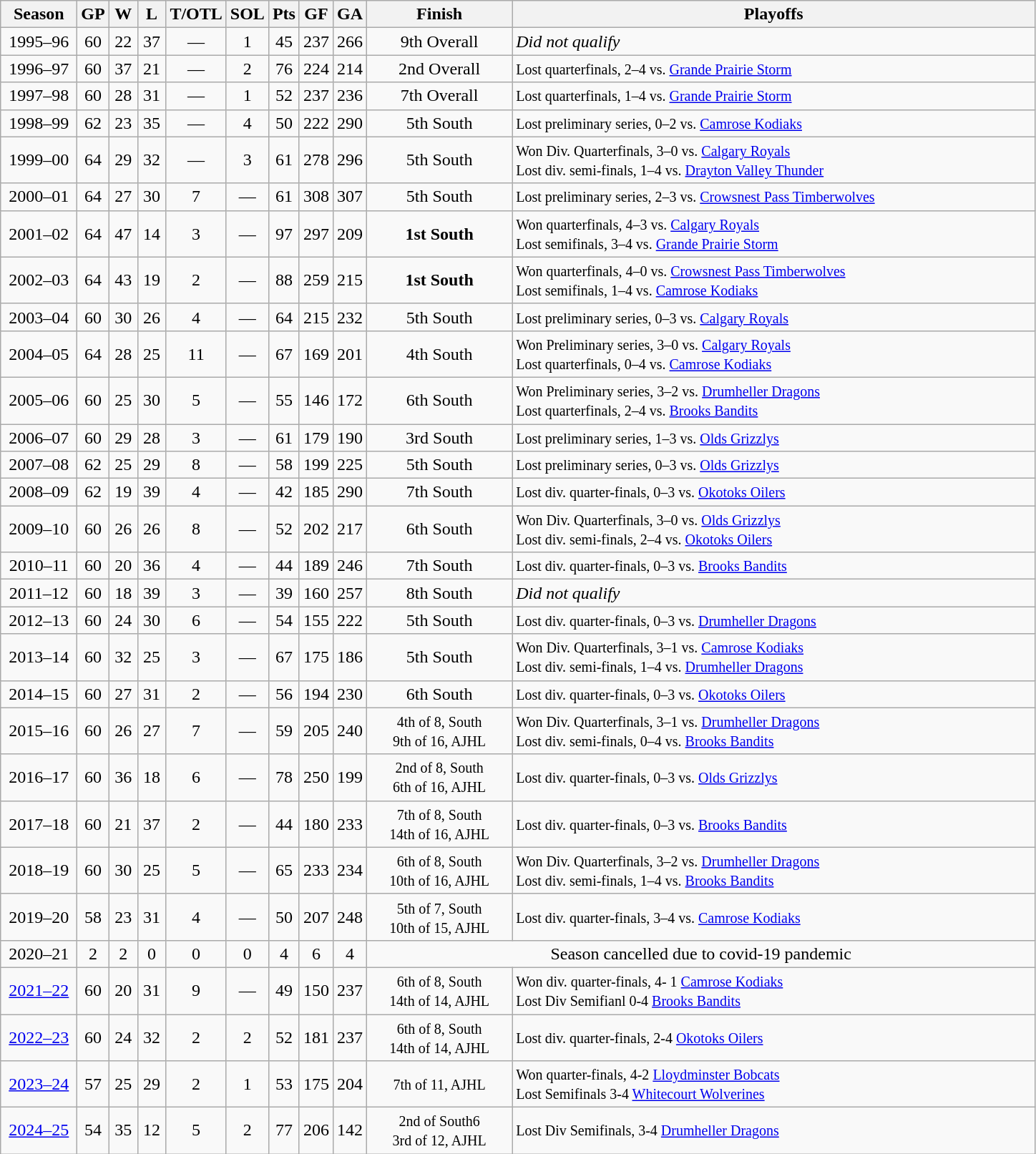<table class="wikitable sortable sticky-header" style="text-align:center">
<tr>
<th style=width:4em>Season</th>
<th style=width:1.2em><abbr>GP</abbr></th>
<th style=width:1.2em><abbr>W</abbr></th>
<th style=width:1.2em><abbr>L</abbr></th>
<th style=width:1.2em><abbr>T/OTL</abbr></th>
<th style=width:1.2em><abbr>SOL</abbr></th>
<th style=width:1.2em><abbr>Pts</abbr></th>
<th style=width:1.2em><abbr>GF</abbr></th>
<th style=width:1.2em><abbr>GA</abbr></th>
<th style=width:8em>Finish</th>
<th style=width:30em>Playoffs</th>
</tr>
<tr>
<td>1995–96</td>
<td>60</td>
<td>22</td>
<td>37</td>
<td>—</td>
<td>1</td>
<td>45</td>
<td>237</td>
<td>266</td>
<td>9th Overall</td>
<td align=left><em>Did not qualify</em></td>
</tr>
<tr>
<td>1996–97</td>
<td>60</td>
<td>37</td>
<td>21</td>
<td>—</td>
<td>2</td>
<td>76</td>
<td>224</td>
<td>214</td>
<td>2nd Overall</td>
<td align=left><small>Lost quarterfinals, 2–4 vs. <a href='#'>Grande Prairie Storm</a></small></td>
</tr>
<tr>
<td>1997–98</td>
<td>60</td>
<td>28</td>
<td>31</td>
<td>—</td>
<td>1</td>
<td>52</td>
<td>237</td>
<td>236</td>
<td>7th Overall</td>
<td align=left><small>Lost quarterfinals, 1–4 vs. <a href='#'>Grande Prairie Storm</a></small></td>
</tr>
<tr>
<td>1998–99</td>
<td>62</td>
<td>23</td>
<td>35</td>
<td>—</td>
<td>4</td>
<td>50</td>
<td>222</td>
<td>290</td>
<td>5th South</td>
<td align=left><small>Lost preliminary series, 0–2 vs. <a href='#'>Camrose Kodiaks</a></small></td>
</tr>
<tr>
<td>1999–00</td>
<td>64</td>
<td>29</td>
<td>32</td>
<td>—</td>
<td>3</td>
<td>61</td>
<td>278</td>
<td>296</td>
<td>5th South</td>
<td align=left><small>Won Div. Quarterfinals, 3–0 vs. <a href='#'>Calgary Royals</a><br>Lost div. semi-finals, 1–4 vs. <a href='#'>Drayton Valley Thunder</a></small></td>
</tr>
<tr>
<td>2000–01</td>
<td>64</td>
<td>27</td>
<td>30</td>
<td>7</td>
<td>—</td>
<td>61</td>
<td>308</td>
<td>307</td>
<td>5th South</td>
<td align=left><small>Lost preliminary series, 2–3 vs. <a href='#'>Crowsnest Pass Timberwolves</a></small></td>
</tr>
<tr>
<td>2001–02</td>
<td>64</td>
<td>47</td>
<td>14</td>
<td>3</td>
<td>—</td>
<td>97</td>
<td>297</td>
<td>209</td>
<td><strong>1st South</strong></td>
<td align=left><small>Won quarterfinals, 4–3 vs. <a href='#'>Calgary Royals</a><br>Lost semifinals, 3–4 vs. <a href='#'>Grande Prairie Storm</a></small></td>
</tr>
<tr>
<td>2002–03</td>
<td>64</td>
<td>43</td>
<td>19</td>
<td>2</td>
<td>—</td>
<td>88</td>
<td>259</td>
<td>215</td>
<td><strong>1st South</strong></td>
<td align=left><small>Won quarterfinals, 4–0 vs. <a href='#'>Crowsnest Pass Timberwolves</a><br>Lost semifinals, 1–4 vs. <a href='#'>Camrose Kodiaks</a></small></td>
</tr>
<tr>
<td>2003–04</td>
<td>60</td>
<td>30</td>
<td>26</td>
<td>4</td>
<td>—</td>
<td>64</td>
<td>215</td>
<td>232</td>
<td>5th South</td>
<td align=left><small>Lost preliminary series, 0–3 vs. <a href='#'>Calgary Royals</a></small></td>
</tr>
<tr>
<td>2004–05</td>
<td>64</td>
<td>28</td>
<td>25</td>
<td>11</td>
<td>—</td>
<td>67</td>
<td>169</td>
<td>201</td>
<td>4th South</td>
<td align=left><small>Won Preliminary series, 3–0 vs. <a href='#'>Calgary Royals</a><br>Lost quarterfinals, 0–4 vs. <a href='#'>Camrose Kodiaks</a></small></td>
</tr>
<tr>
<td>2005–06</td>
<td>60</td>
<td>25</td>
<td>30</td>
<td>5</td>
<td>—</td>
<td>55</td>
<td>146</td>
<td>172</td>
<td>6th South</td>
<td align=left><small>Won Preliminary series, 3–2 vs. <a href='#'>Drumheller Dragons</a><br>Lost quarterfinals, 2–4 vs. <a href='#'>Brooks Bandits</a></small></td>
</tr>
<tr>
<td>2006–07</td>
<td>60</td>
<td>29</td>
<td>28</td>
<td>3</td>
<td>—</td>
<td>61</td>
<td>179</td>
<td>190</td>
<td>3rd South</td>
<td align=left><small>Lost preliminary series, 1–3 vs. <a href='#'>Olds Grizzlys</a></small></td>
</tr>
<tr>
<td>2007–08</td>
<td>62</td>
<td>25</td>
<td>29</td>
<td>8</td>
<td>—</td>
<td>58</td>
<td>199</td>
<td>225</td>
<td>5th South</td>
<td align=left><small>Lost preliminary series, 0–3 vs. <a href='#'>Olds Grizzlys</a></small></td>
</tr>
<tr>
<td>2008–09</td>
<td>62</td>
<td>19</td>
<td>39</td>
<td>4</td>
<td>—</td>
<td>42</td>
<td>185</td>
<td>290</td>
<td>7th South</td>
<td align=left><small>Lost div. quarter-finals, 0–3  vs. <a href='#'>Okotoks Oilers</a></small></td>
</tr>
<tr>
<td>2009–10</td>
<td>60</td>
<td>26</td>
<td>26</td>
<td>8</td>
<td>—</td>
<td>52</td>
<td>202</td>
<td>217</td>
<td>6th South</td>
<td align=left><small>Won Div. Quarterfinals, 3–0 vs. <a href='#'>Olds Grizzlys</a><br>Lost div. semi-finals, 2–4 vs. <a href='#'>Okotoks Oilers</a></small></td>
</tr>
<tr>
<td>2010–11</td>
<td>60</td>
<td>20</td>
<td>36</td>
<td>4</td>
<td>—</td>
<td>44</td>
<td>189</td>
<td>246</td>
<td>7th South</td>
<td align=left><small>Lost div. quarter-finals, 0–3 vs. <a href='#'>Brooks Bandits</a></small></td>
</tr>
<tr>
<td>2011–12</td>
<td>60</td>
<td>18</td>
<td>39</td>
<td>3</td>
<td>—</td>
<td>39</td>
<td>160</td>
<td>257</td>
<td>8th South</td>
<td align=left><em>Did not qualify</em></td>
</tr>
<tr>
<td>2012–13</td>
<td>60</td>
<td>24</td>
<td>30</td>
<td>6</td>
<td>—</td>
<td>54</td>
<td>155</td>
<td>222</td>
<td>5th South</td>
<td align=left><small>Lost div. quarter-finals, 0–3 vs. <a href='#'>Drumheller Dragons</a></small></td>
</tr>
<tr>
<td>2013–14</td>
<td>60</td>
<td>32</td>
<td>25</td>
<td>3</td>
<td>—</td>
<td>67</td>
<td>175</td>
<td>186</td>
<td>5th South</td>
<td align=left><small>Won Div. Quarterfinals, 3–1 vs. <a href='#'>Camrose Kodiaks</a><br>Lost div. semi-finals, 1–4 vs. <a href='#'>Drumheller Dragons</a></small></td>
</tr>
<tr>
<td>2014–15</td>
<td>60</td>
<td>27</td>
<td>31</td>
<td>2</td>
<td>—</td>
<td>56</td>
<td>194</td>
<td>230</td>
<td>6th South</td>
<td align=left><small>Lost div. quarter-finals, 0–3 vs. <a href='#'>Okotoks Oilers</a></small></td>
</tr>
<tr>
<td>2015–16</td>
<td>60</td>
<td>26</td>
<td>27</td>
<td>7</td>
<td>—</td>
<td>59</td>
<td>205</td>
<td>240</td>
<td><small>4th of 8, South<br>9th of 16, AJHL</small></td>
<td align=left><small>Won Div. Quarterfinals, 3–1 vs. <a href='#'>Drumheller Dragons</a><br>Lost div. semi-finals, 0–4 vs. <a href='#'>Brooks Bandits</a></small></td>
</tr>
<tr>
<td>2016–17</td>
<td>60</td>
<td>36</td>
<td>18</td>
<td>6</td>
<td>—</td>
<td>78</td>
<td>250</td>
<td>199</td>
<td><small>2nd of 8, South<br>6th of 16, AJHL</small></td>
<td align=left><small>Lost div. quarter-finals, 0–3 vs. <a href='#'>Olds Grizzlys</a></small></td>
</tr>
<tr>
<td>2017–18</td>
<td>60</td>
<td>21</td>
<td>37</td>
<td>2</td>
<td>—</td>
<td>44</td>
<td>180</td>
<td>233</td>
<td><small>7th of 8, South<br>14th of 16, AJHL</small></td>
<td align=left><small>Lost div. quarter-finals, 0–3 vs. <a href='#'>Brooks Bandits</a></small></td>
</tr>
<tr>
<td>2018–19</td>
<td>60</td>
<td>30</td>
<td>25</td>
<td>5</td>
<td>—</td>
<td>65</td>
<td>233</td>
<td>234</td>
<td><small>6th of 8, South<br>10th of 16, AJHL</small></td>
<td align=left><small>Won Div. Quarterfinals, 3–2 vs. <a href='#'>Drumheller Dragons</a><br>Lost div. semi-finals, 1–4 vs. <a href='#'>Brooks Bandits</a></small></td>
</tr>
<tr>
<td>2019–20</td>
<td>58</td>
<td>23</td>
<td>31</td>
<td>4</td>
<td>—</td>
<td>50</td>
<td>207</td>
<td>248</td>
<td><small>5th of 7, South<br>10th of 15, AJHL</small></td>
<td align=left><small>Lost div. quarter-finals, 3–4 vs. <a href='#'>Camrose Kodiaks</a></small></td>
</tr>
<tr>
<td>2020–21</td>
<td>2</td>
<td>2</td>
<td>0</td>
<td>0</td>
<td>0</td>
<td>4</td>
<td>6</td>
<td>4</td>
<td align=center colspan=2>Season cancelled due to covid-19 pandemic</td>
</tr>
<tr>
<td><a href='#'>2021–22</a></td>
<td>60</td>
<td>20</td>
<td>31</td>
<td>9</td>
<td>—</td>
<td>49</td>
<td>150</td>
<td>237</td>
<td><small>6th of 8, South<br>14th of 14, AJHL</small></td>
<td align=left><small>Won div. quarter-finals, 4- 1 <a href='#'>Camrose Kodiaks</a><br>Lost Div Semifianl 0-4 <a href='#'>Brooks Bandits</a></small></td>
</tr>
<tr>
<td><a href='#'>2022–23</a></td>
<td>60</td>
<td>24</td>
<td>32</td>
<td>2</td>
<td>2</td>
<td>52</td>
<td>181</td>
<td>237</td>
<td><small>6th of 8, South<br>14th of 14, AJHL</small></td>
<td align=left><small>Lost div. quarter-finals, 2-4  <a href='#'>Okotoks Oilers</a></small></td>
</tr>
<tr>
<td><a href='#'>2023–24</a></td>
<td>57</td>
<td>25</td>
<td>29</td>
<td>2</td>
<td>1</td>
<td>53</td>
<td>175</td>
<td>204</td>
<td><small>7th of 11, AJHL</small></td>
<td align=left><small>Won quarter-finals, 4-2  <a href='#'>Lloydminster Bobcats</a><br>Lost Semifinals 3-4 <a href='#'>Whitecourt Wolverines</a></small></td>
</tr>
<tr>
<td><a href='#'>2024–25</a></td>
<td>54</td>
<td>35</td>
<td>12</td>
<td>5</td>
<td>2</td>
<td>77</td>
<td>206</td>
<td>142</td>
<td><small>2nd of South6<br>3rd of 12, AJHL</small></td>
<td align=left><small>Lost Div Semifinals, 3-4  <a href='#'>Drumheller Dragons</a></small></td>
</tr>
</table>
